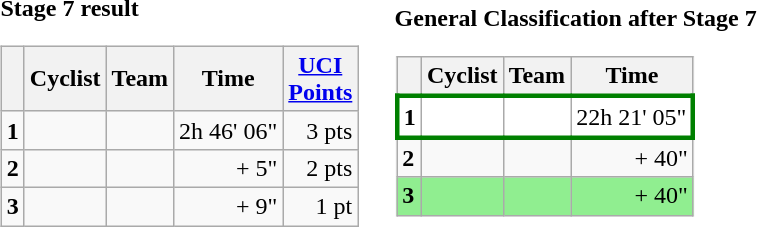<table>
<tr>
<td><strong>Stage 7 result</strong><br><table class="wikitable">
<tr>
<th></th>
<th>Cyclist</th>
<th>Team</th>
<th>Time</th>
<th><a href='#'>UCI<br>Points</a></th>
</tr>
<tr>
<td><strong>1</strong></td>
<td></td>
<td></td>
<td align=right>2h 46' 06"</td>
<td align=right>3 pts</td>
</tr>
<tr>
<td><strong>2</strong></td>
<td></td>
<td></td>
<td align=right>+ 5"</td>
<td align=right>2 pts</td>
</tr>
<tr>
<td><strong>3</strong></td>
<td></td>
<td></td>
<td align=right>+ 9"</td>
<td align=right>1 pt</td>
</tr>
</table>
</td>
<td></td>
<td><strong>General Classification after Stage 7</strong><br><table class="wikitable">
<tr>
<th></th>
<th>Cyclist</th>
<th>Team</th>
<th>Time</th>
</tr>
<tr style="border:3px solid green; background:white">
<td><strong>1</strong></td>
<td></td>
<td></td>
<td align=right>22h 21' 05"</td>
</tr>
<tr>
<td><strong>2</strong></td>
<td></td>
<td></td>
<td align=right>+ 40"</td>
</tr>
<tr style="background:lightgreen">
<td><strong>3</strong></td>
<td></td>
<td></td>
<td align=right>+ 40"</td>
</tr>
</table>
</td>
</tr>
</table>
